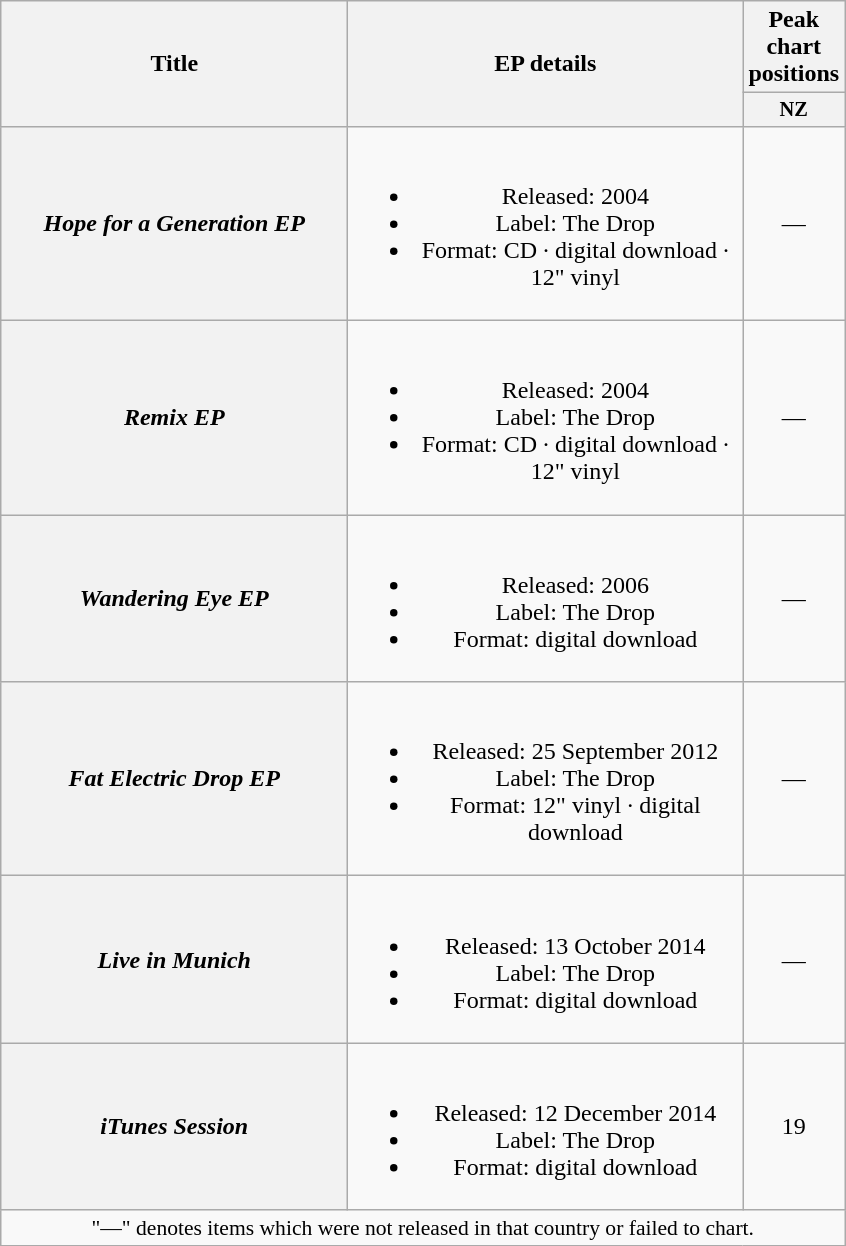<table class="wikitable plainrowheaders" style="text-align:center;" border="1">
<tr>
<th scope="col" rowspan="2" style="width:14em;">Title</th>
<th scope="col" rowspan="2" style="width:16em;">EP details</th>
<th scope="col" colspan="1">Peak chart positions</th>
</tr>
<tr>
<th scope="col" style="width:2.75em;font-size:85%;">NZ<br></th>
</tr>
<tr>
<th scope="row"><em>Hope for a Generation EP</em></th>
<td><br><ul><li>Released: 2004</li><li>Label: The Drop</li><li>Format: CD · digital download · 12" vinyl</li></ul></td>
<td>—</td>
</tr>
<tr>
<th scope="row"><em>Remix EP</em></th>
<td><br><ul><li>Released: 2004</li><li>Label: The Drop</li><li>Format: CD · digital download · 12" vinyl</li></ul></td>
<td>—</td>
</tr>
<tr>
<th scope="row"><em>Wandering Eye EP</em></th>
<td><br><ul><li>Released: 2006</li><li>Label: The Drop</li><li>Format: digital download</li></ul></td>
<td>—</td>
</tr>
<tr>
<th scope="row"><em>Fat Electric Drop EP</em><br></th>
<td><br><ul><li>Released: 25 September 2012</li><li>Label: The Drop</li><li>Format: 12" vinyl · digital download</li></ul></td>
<td>—</td>
</tr>
<tr>
<th scope="row"><em>Live in Munich</em></th>
<td><br><ul><li>Released: 13 October 2014</li><li>Label: The Drop</li><li>Format: digital download</li></ul></td>
<td>—</td>
</tr>
<tr>
<th scope="row"><em>iTunes Session</em></th>
<td><br><ul><li>Released: 12 December 2014</li><li>Label: The Drop</li><li>Format: digital download</li></ul></td>
<td>19</td>
</tr>
<tr>
<td colspan="15" align="center" style="font-size:90%;">"—" denotes items which were not released in that country or failed to chart.</td>
</tr>
</table>
